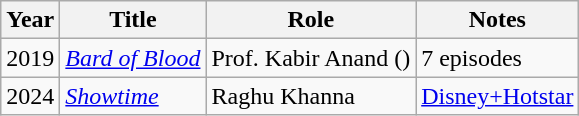<table class="wikitable sortable">
<tr>
<th scope="col">Year</th>
<th scope="col">Title</th>
<th scope="col">Role</th>
<th scope="col" class="unsortable">Notes</th>
</tr>
<tr>
<td>2019</td>
<td><em><a href='#'>Bard of Blood</a></em></td>
<td>Prof. Kabir Anand ()</td>
<td> 7 episodes</td>
</tr>
<tr>
<td>2024</td>
<td><em><a href='#'>Showtime</a></em></td>
<td>Raghu Khanna</td>
<td><a href='#'>Disney+Hotstar</a></td>
</tr>
</table>
